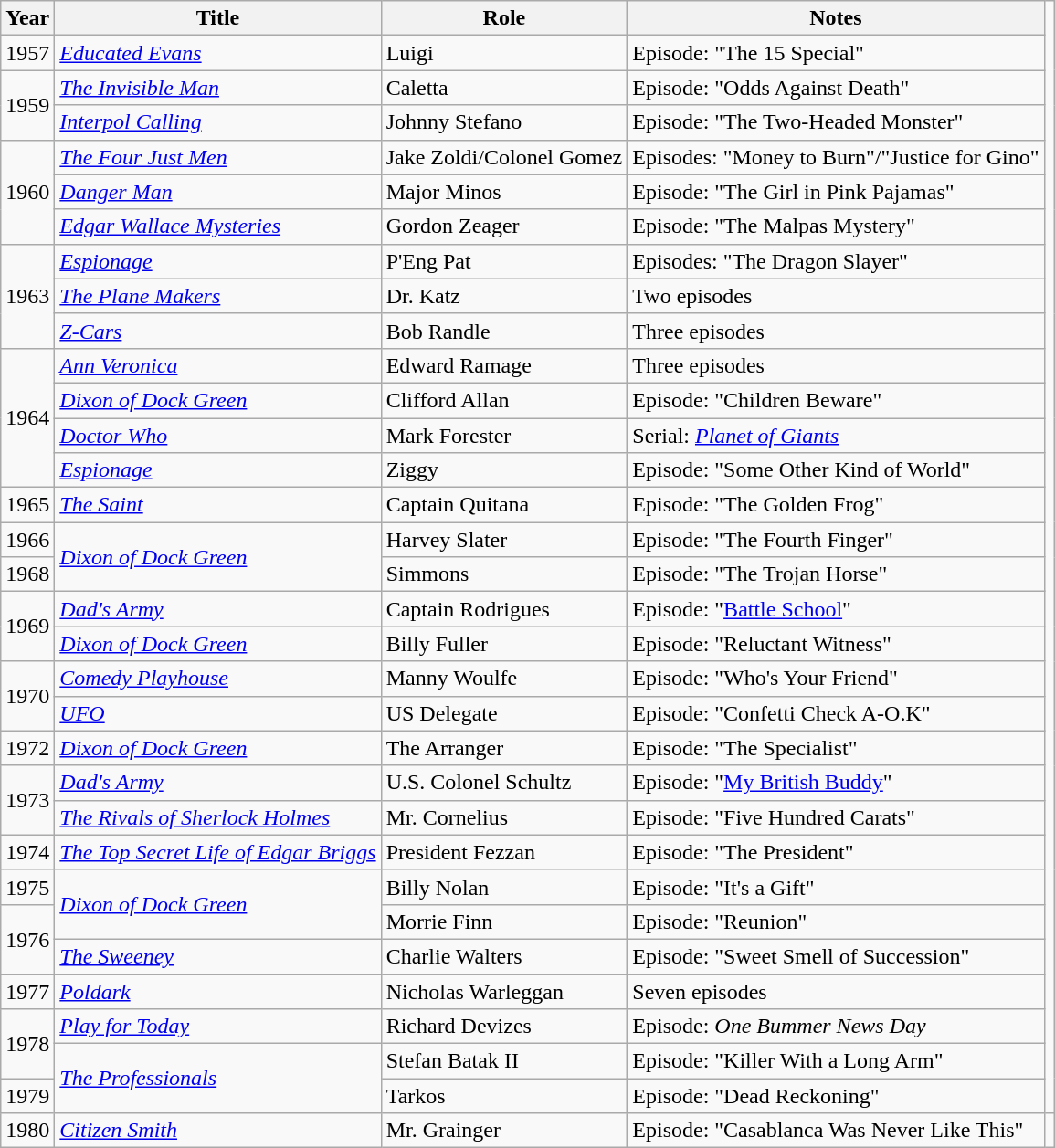<table class="wikitable sortable">
<tr>
<th>Year</th>
<th>Title</th>
<th>Role</th>
<th class="unsortable">Notes</th>
</tr>
<tr>
<td>1957</td>
<td><em><a href='#'>Educated Evans</a></em></td>
<td>Luigi</td>
<td>Episode: "The 15 Special"</td>
</tr>
<tr>
<td rowspan="2">1959</td>
<td><a href='#'><em>The Invisible Man</em></a></td>
<td>Caletta</td>
<td>Episode: "Odds Against Death"</td>
</tr>
<tr>
<td><em><a href='#'>Interpol Calling</a></em></td>
<td>Johnny Stefano</td>
<td>Episode: "The Two-Headed Monster"</td>
</tr>
<tr>
<td rowspan="3">1960</td>
<td><a href='#'><em>The Four Just Men</em></a></td>
<td>Jake Zoldi/Colonel Gomez</td>
<td>Episodes: "Money to Burn"/"Justice for Gino"</td>
</tr>
<tr>
<td><em><a href='#'>Danger Man</a></em></td>
<td>Major Minos</td>
<td>Episode: "The Girl in Pink Pajamas"</td>
</tr>
<tr>
<td><em><a href='#'>Edgar Wallace Mysteries</a></em></td>
<td>Gordon Zeager</td>
<td>Episode: "The Malpas Mystery"</td>
</tr>
<tr>
<td rowspan="3">1963</td>
<td><a href='#'><em>Espionage</em></a></td>
<td>P'Eng Pat</td>
<td>Episodes: "The Dragon Slayer"</td>
</tr>
<tr>
<td><em><a href='#'>The Plane Makers</a></em></td>
<td>Dr. Katz</td>
<td>Two episodes</td>
</tr>
<tr>
<td><em><a href='#'>Z-Cars</a></em></td>
<td>Bob Randle</td>
<td>Three episodes</td>
</tr>
<tr>
<td rowspan="4">1964</td>
<td><em><a href='#'>Ann Veronica</a></em></td>
<td>Edward Ramage</td>
<td>Three episodes</td>
</tr>
<tr>
<td><em><a href='#'>Dixon of Dock Green</a></em></td>
<td>Clifford Allan</td>
<td>Episode: "Children Beware"</td>
</tr>
<tr>
<td><em><a href='#'>Doctor Who</a></em></td>
<td>Mark Forester</td>
<td>Serial: <em><a href='#'>Planet of Giants</a></em></td>
</tr>
<tr>
<td><a href='#'><em>Espionage</em></a></td>
<td>Ziggy</td>
<td>Episode: "Some Other Kind of World"</td>
</tr>
<tr>
<td>1965</td>
<td><em><a href='#'>The Saint</a></em></td>
<td>Captain Quitana</td>
<td>Episode: "The Golden Frog"</td>
</tr>
<tr>
<td>1966</td>
<td rowspan="2"><em><a href='#'>Dixon of Dock Green</a></em></td>
<td>Harvey Slater</td>
<td>Episode: "The Fourth Finger"</td>
</tr>
<tr>
<td>1968</td>
<td>Simmons</td>
<td>Episode: "The Trojan Horse"</td>
</tr>
<tr>
<td rowspan="2">1969</td>
<td><em><a href='#'>Dad's Army</a></em></td>
<td>Captain Rodrigues</td>
<td>Episode: "<a href='#'>Battle School</a>"</td>
</tr>
<tr>
<td><em><a href='#'>Dixon of Dock Green</a></em></td>
<td>Billy Fuller</td>
<td>Episode: "Reluctant Witness"</td>
</tr>
<tr>
<td rowspan="2">1970</td>
<td><em><a href='#'>Comedy Playhouse</a></em></td>
<td>Manny Woulfe</td>
<td>Episode: "Who's Your Friend"</td>
</tr>
<tr>
<td><a href='#'><em>UFO</em></a></td>
<td>US Delegate</td>
<td>Episode: "Confetti Check A-O.K"</td>
</tr>
<tr>
<td>1972</td>
<td><em><a href='#'>Dixon of Dock Green</a></em></td>
<td>The Arranger</td>
<td>Episode: "The Specialist"</td>
</tr>
<tr>
<td rowspan="2">1973</td>
<td><em><a href='#'>Dad's Army</a></em></td>
<td>U.S. Colonel Schultz</td>
<td>Episode: "<a href='#'>My British Buddy</a>"</td>
</tr>
<tr>
<td><a href='#'><em>The Rivals of Sherlock Holmes</em></a></td>
<td>Mr. Cornelius</td>
<td>Episode: "Five Hundred Carats"</td>
</tr>
<tr>
<td>1974</td>
<td><em><a href='#'>The Top Secret Life of Edgar Briggs</a></em></td>
<td>President Fezzan</td>
<td>Episode: "The President"</td>
</tr>
<tr>
<td>1975</td>
<td rowspan="2"><em><a href='#'>Dixon of Dock Green</a></em></td>
<td>Billy Nolan</td>
<td>Episode: "It's a Gift"</td>
</tr>
<tr>
<td rowspan="2">1976</td>
<td>Morrie Finn</td>
<td>Episode: "Reunion"</td>
</tr>
<tr>
<td><em><a href='#'>The Sweeney</a></em></td>
<td>Charlie Walters</td>
<td>Episode: "Sweet Smell of Succession"</td>
</tr>
<tr>
<td>1977</td>
<td><em><a href='#'>Poldark</a></em></td>
<td>Nicholas Warleggan</td>
<td>Seven episodes</td>
</tr>
<tr>
<td rowspan="2">1978</td>
<td><em><a href='#'>Play for Today</a></em></td>
<td>Richard Devizes</td>
<td>Episode: <em>One Bummer News Day</em></td>
</tr>
<tr>
<td rowspan="2"><a href='#'><em>The Professionals</em></a></td>
<td>Stefan Batak II</td>
<td>Episode: "Killer With a Long Arm"</td>
</tr>
<tr>
<td>1979</td>
<td>Tarkos</td>
<td>Episode: "Dead Reckoning"</td>
</tr>
<tr>
<td>1980</td>
<td><em><a href='#'>Citizen Smith</a></em></td>
<td>Mr. Grainger</td>
<td>Episode: "Casablanca Was Never Like This"</td>
<td></td>
</tr>
</table>
